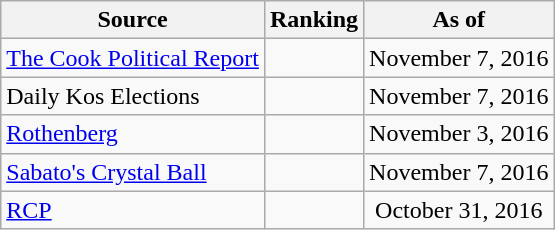<table class="wikitable" style="text-align:center">
<tr>
<th>Source</th>
<th>Ranking</th>
<th>As of</th>
</tr>
<tr>
<td align=left><a href='#'>The Cook Political Report</a></td>
<td></td>
<td>November 7, 2016</td>
</tr>
<tr>
<td align=left>Daily Kos Elections</td>
<td></td>
<td>November 7, 2016</td>
</tr>
<tr>
<td align=left><a href='#'>Rothenberg</a></td>
<td></td>
<td>November 3, 2016</td>
</tr>
<tr>
<td align=left><a href='#'>Sabato's Crystal Ball</a></td>
<td></td>
<td>November 7, 2016</td>
</tr>
<tr>
<td align="left"><a href='#'>RCP</a></td>
<td></td>
<td>October 31, 2016</td>
</tr>
</table>
